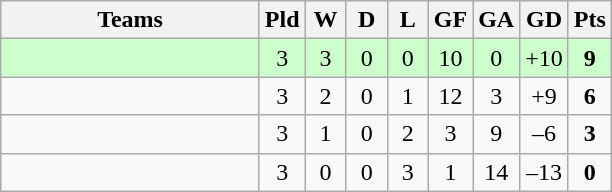<table class="wikitable" style="text-align: center;">
<tr>
<th width=165>Teams</th>
<th width=20>Pld</th>
<th width=20>W</th>
<th width=20>D</th>
<th width=20>L</th>
<th width=20>GF</th>
<th width=20>GA</th>
<th width=20>GD</th>
<th width=20>Pts</th>
</tr>
<tr align=center style="background:#ccffcc;">
<td style="text-align:left;"></td>
<td>3</td>
<td>3</td>
<td>0</td>
<td>0</td>
<td>10</td>
<td>0</td>
<td>+10</td>
<td><strong>9</strong></td>
</tr>
<tr align=center>
<td style="text-align:left;"></td>
<td>3</td>
<td>2</td>
<td>0</td>
<td>1</td>
<td>12</td>
<td>3</td>
<td>+9</td>
<td><strong>6</strong></td>
</tr>
<tr align=center>
<td style="text-align:left;"></td>
<td>3</td>
<td>1</td>
<td>0</td>
<td>2</td>
<td>3</td>
<td>9</td>
<td>–6</td>
<td><strong>3</strong></td>
</tr>
<tr align=center>
<td style="text-align:left;"></td>
<td>3</td>
<td>0</td>
<td>0</td>
<td>3</td>
<td>1</td>
<td>14</td>
<td>–13</td>
<td><strong>0</strong></td>
</tr>
</table>
